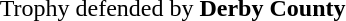<table width="100%">
<tr>
<td align="right">Trophy defended by <strong>Derby County</strong></td>
</tr>
</table>
